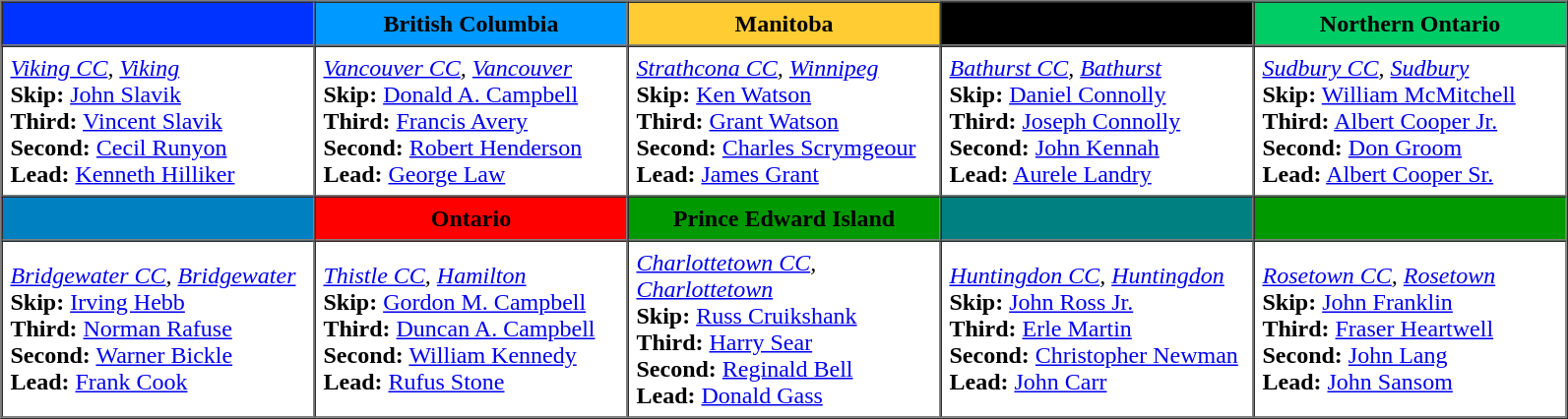<table - border=1 cellpadding=5 cellspacing=0>
<tr>
<th bgcolor=#0033FF width=200></th>
<th style="background:#09f; width:200px;">British Columbia</th>
<th style="background:#FFCC33; width:200px;">Manitoba</th>
<th bgcolor=#000000 width=200></th>
<th style="background:#0c6; width:200px;">Northern Ontario</th>
</tr>
<tr>
<td><em><a href='#'>Viking CC</a>, <a href='#'>Viking</a></em><br><strong>Skip:</strong> <a href='#'>John Slavik</a><br>
<strong>Third:</strong> <a href='#'>Vincent Slavik</a><br>
<strong>Second:</strong> <a href='#'>Cecil Runyon</a><br>
<strong>Lead:</strong> <a href='#'>Kenneth Hilliker</a></td>
<td><em><a href='#'>Vancouver CC</a>, <a href='#'>Vancouver</a></em><br><strong>Skip:</strong> <a href='#'>Donald A. Campbell</a><br>
<strong>Third:</strong> <a href='#'>Francis Avery</a><br>
<strong>Second:</strong> <a href='#'>Robert Henderson</a><br>
<strong>Lead:</strong> <a href='#'>George Law</a></td>
<td><em><a href='#'>Strathcona CC</a>, <a href='#'>Winnipeg</a></em><br><strong>Skip:</strong> <a href='#'>Ken Watson</a><br>
<strong>Third:</strong> <a href='#'>Grant Watson</a><br>
<strong>Second:</strong> <a href='#'>Charles Scrymgeour</a><br>
<strong>Lead:</strong> <a href='#'>James Grant</a></td>
<td><em><a href='#'>Bathurst CC</a>, <a href='#'>Bathurst</a></em><br><strong>Skip:</strong> <a href='#'>Daniel Connolly</a><br>
<strong>Third:</strong> <a href='#'>Joseph Connolly</a><br>
<strong>Second:</strong> <a href='#'>John Kennah</a><br>
<strong>Lead:</strong> <a href='#'>Aurele Landry</a></td>
<td><em><a href='#'>Sudbury CC</a>, <a href='#'>Sudbury</a></em><br><strong>Skip:</strong> <a href='#'>William McMitchell</a><br>
<strong>Third:</strong> <a href='#'>Albert Cooper Jr.</a><br>
<strong>Second:</strong> <a href='#'>Don Groom</a><br>
<strong>Lead:</strong> <a href='#'>Albert Cooper Sr.</a></td>
</tr>
<tr border=1 cellpadding=5 cellspacing=0>
<th bgcolor=#0080C0 width=200></th>
<th bgcolor=#FF0000 width=200>Ontario</th>
<th style="background:#090; width:200px;">Prince Edward Island</th>
<th style="background:#008080; width:200px;"></th>
<th bgcolor=#009900 width=200></th>
</tr>
<tr>
<td><em><a href='#'>Bridgewater CC</a>, <a href='#'>Bridgewater</a></em><br><strong>Skip:</strong> <a href='#'>Irving Hebb</a><br>
<strong>Third:</strong> <a href='#'>Norman Rafuse</a><br>
<strong>Second:</strong> <a href='#'>Warner Bickle</a><br>
<strong>Lead:</strong> <a href='#'>Frank Cook</a></td>
<td><em><a href='#'>Thistle CC</a>, <a href='#'>Hamilton</a></em><br><strong>Skip:</strong> <a href='#'>Gordon M. Campbell</a><br>
<strong>Third:</strong> <a href='#'>Duncan A. Campbell</a><br>
<strong>Second:</strong> <a href='#'>William Kennedy</a><br>
<strong>Lead:</strong> <a href='#'>Rufus Stone</a></td>
<td><em><a href='#'>Charlottetown CC</a>, <a href='#'>Charlottetown</a></em><br><strong>Skip:</strong> <a href='#'>Russ Cruikshank</a><br>
<strong>Third:</strong> <a href='#'>Harry Sear</a><br>
<strong>Second:</strong> <a href='#'>Reginald Bell</a><br>
<strong>Lead:</strong> <a href='#'>Donald Gass</a></td>
<td><em><a href='#'>Huntingdon CC</a>, <a href='#'>Huntingdon</a></em><br><strong>Skip:</strong> <a href='#'>John Ross Jr.</a><br>
<strong>Third:</strong> <a href='#'>Erle Martin</a><br>
<strong>Second:</strong> <a href='#'>Christopher Newman</a><br>
<strong>Lead:</strong> <a href='#'>John Carr</a></td>
<td><em><a href='#'>Rosetown CC</a>, <a href='#'>Rosetown</a></em><br><strong>Skip:</strong> <a href='#'>John Franklin</a><br>
<strong>Third:</strong> <a href='#'>Fraser Heartwell</a><br>
<strong>Second:</strong> <a href='#'>John Lang</a><br>
<strong>Lead:</strong> <a href='#'>John Sansom</a></td>
</tr>
</table>
